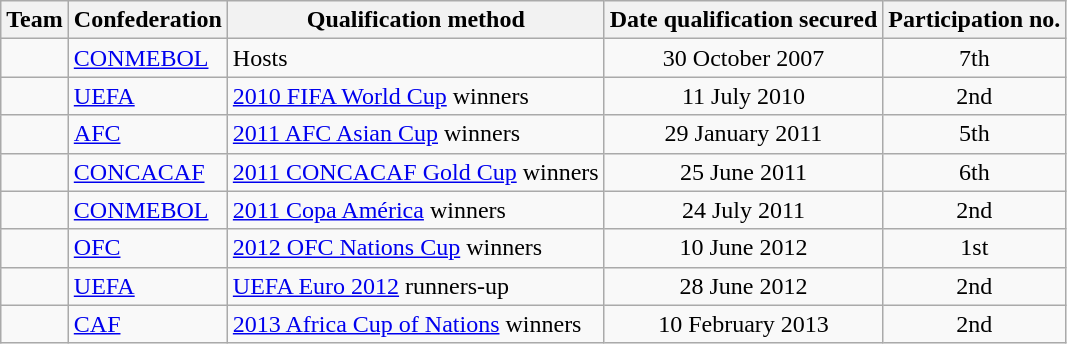<table class="wikitable sortable">
<tr>
<th>Team</th>
<th>Confederation</th>
<th>Qualification method</th>
<th>Date qualification secured</th>
<th>Participation no.</th>
</tr>
<tr>
<td></td>
<td><a href='#'>CONMEBOL</a></td>
<td>Hosts</td>
<td align=center>30 October 2007</td>
<td align=center>7th</td>
</tr>
<tr>
<td></td>
<td><a href='#'>UEFA</a></td>
<td><a href='#'>2010 FIFA World Cup</a> winners </td>
<td align=center>11 July 2010</td>
<td align=center>2nd</td>
</tr>
<tr>
<td></td>
<td><a href='#'>AFC</a></td>
<td><a href='#'>2011 AFC Asian Cup</a> winners</td>
<td align=center>29 January 2011</td>
<td align=center>5th</td>
</tr>
<tr>
<td></td>
<td><a href='#'>CONCACAF</a></td>
<td><a href='#'>2011 CONCACAF Gold Cup</a> winners</td>
<td align=center>25 June 2011</td>
<td align=center>6th</td>
</tr>
<tr>
<td></td>
<td><a href='#'>CONMEBOL</a></td>
<td><a href='#'>2011 Copa América</a> winners</td>
<td align=center>24 July 2011</td>
<td align=center>2nd</td>
</tr>
<tr>
<td></td>
<td><a href='#'>OFC</a></td>
<td><a href='#'>2012 OFC Nations Cup</a> winners</td>
<td align=center>10 June 2012</td>
<td align=center>1st</td>
</tr>
<tr>
<td></td>
<td><a href='#'>UEFA</a></td>
<td><a href='#'>UEFA Euro 2012</a> runners-up</td>
<td align=center>28 June 2012</td>
<td align=center>2nd</td>
</tr>
<tr>
<td></td>
<td><a href='#'>CAF</a></td>
<td><a href='#'>2013 Africa Cup of Nations</a> winners</td>
<td align=center>10 February 2013</td>
<td align=center>2nd</td>
</tr>
</table>
